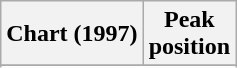<table class="wikitable plainrowheaders sortable">
<tr>
<th scope="col">Chart (1997)</th>
<th scope="col">Peak<br>position</th>
</tr>
<tr>
</tr>
<tr>
</tr>
<tr>
</tr>
<tr>
</tr>
<tr>
</tr>
</table>
